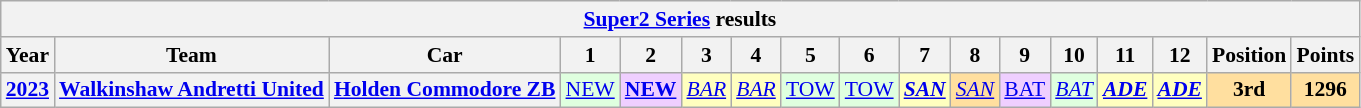<table class="wikitable" style="text-align:center; font-size:90%">
<tr>
<th colspan=45><a href='#'>Super2 Series</a> results</th>
</tr>
<tr>
<th>Year</th>
<th>Team</th>
<th>Car</th>
<th>1</th>
<th>2</th>
<th>3</th>
<th>4</th>
<th>5</th>
<th>6</th>
<th>7</th>
<th>8</th>
<th>9</th>
<th>10</th>
<th>11</th>
<th>12</th>
<th>Position</th>
<th>Points</th>
</tr>
<tr>
<th><a href='#'>2023</a></th>
<th><a href='#'>Walkinshaw Andretti United</a></th>
<th><a href='#'>Holden Commodore ZB</a></th>
<td style="background: #dfffdf"><a href='#'>NEW</a><br></td>
<td style="background: #efcfff"><strong><a href='#'>NEW</a><br></strong></td>
<td style="background: #ffffbf"><em><a href='#'>BAR</a><br></em></td>
<td style="background: #ffffbf"><em><a href='#'>BAR</a><br></em></td>
<td style="background: #dfffdf"><a href='#'>TOW</a><br></td>
<td style="background: #dfffdf"><a href='#'>TOW</a><br></td>
<td style="background: #ffffbf"><strong><em><a href='#'>SAN</a><br></em></strong></td>
<td style="background: #ffdf9f"><em><a href='#'>SAN</a><br></em></td>
<td style="background: #efcfff"><a href='#'>BAT</a><br></td>
<td style="background: #dfffdf"><em><a href='#'>BAT</a><br></em></td>
<td style="background: #ffffbf"><strong><em><a href='#'>ADE</a><br></em></strong></td>
<td style="background: #ffffbf"><strong><em><a href='#'>ADE</a><br></em></strong></td>
<th align="center" style="background: #ffdf9f"><strong>3rd</strong></th>
<th align="center" style="background: #ffdf9f"><strong>1296</strong></th>
</tr>
</table>
